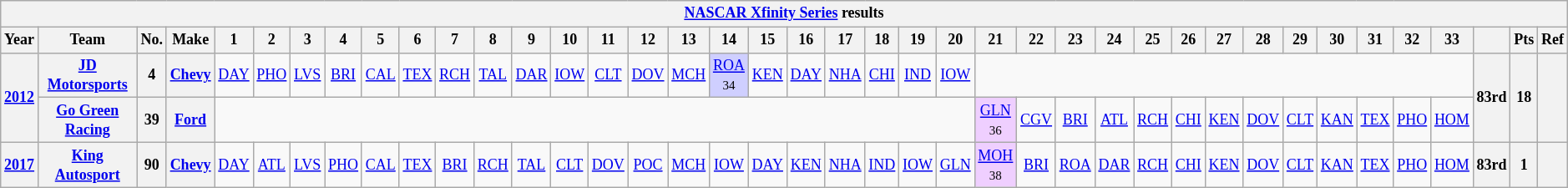<table class="wikitable" style="text-align:center; font-size:75%">
<tr>
<th colspan=42><a href='#'>NASCAR Xfinity Series</a> results</th>
</tr>
<tr>
<th>Year</th>
<th>Team</th>
<th>No.</th>
<th>Make</th>
<th>1</th>
<th>2</th>
<th>3</th>
<th>4</th>
<th>5</th>
<th>6</th>
<th>7</th>
<th>8</th>
<th>9</th>
<th>10</th>
<th>11</th>
<th>12</th>
<th>13</th>
<th>14</th>
<th>15</th>
<th>16</th>
<th>17</th>
<th>18</th>
<th>19</th>
<th>20</th>
<th>21</th>
<th>22</th>
<th>23</th>
<th>24</th>
<th>25</th>
<th>26</th>
<th>27</th>
<th>28</th>
<th>29</th>
<th>30</th>
<th>31</th>
<th>32</th>
<th>33</th>
<th></th>
<th>Pts</th>
<th>Ref</th>
</tr>
<tr>
<th rowspan=2><a href='#'>2012</a></th>
<th><a href='#'>JD Motorsports</a></th>
<th>4</th>
<th><a href='#'>Chevy</a></th>
<td><a href='#'>DAY</a></td>
<td><a href='#'>PHO</a></td>
<td><a href='#'>LVS</a></td>
<td><a href='#'>BRI</a></td>
<td><a href='#'>CAL</a></td>
<td><a href='#'>TEX</a></td>
<td><a href='#'>RCH</a></td>
<td><a href='#'>TAL</a></td>
<td><a href='#'>DAR</a></td>
<td><a href='#'>IOW</a></td>
<td><a href='#'>CLT</a></td>
<td><a href='#'>DOV</a></td>
<td><a href='#'>MCH</a></td>
<td style="background:#CFCFFF;"><a href='#'>ROA</a><br><small>34</small></td>
<td><a href='#'>KEN</a></td>
<td><a href='#'>DAY</a></td>
<td><a href='#'>NHA</a></td>
<td><a href='#'>CHI</a></td>
<td><a href='#'>IND</a></td>
<td><a href='#'>IOW</a></td>
<td colspan=13></td>
<th rowspan=2>83rd</th>
<th rowspan=2>18</th>
<th rowspan=2></th>
</tr>
<tr>
<th><a href='#'>Go Green Racing</a></th>
<th>39</th>
<th><a href='#'>Ford</a></th>
<td colspan=20></td>
<td style="background:#EFCFFF;"><a href='#'>GLN</a><br><small>36</small></td>
<td><a href='#'>CGV</a></td>
<td><a href='#'>BRI</a></td>
<td><a href='#'>ATL</a></td>
<td><a href='#'>RCH</a></td>
<td><a href='#'>CHI</a></td>
<td><a href='#'>KEN</a></td>
<td><a href='#'>DOV</a></td>
<td><a href='#'>CLT</a></td>
<td><a href='#'>KAN</a></td>
<td><a href='#'>TEX</a></td>
<td><a href='#'>PHO</a></td>
<td><a href='#'>HOM</a></td>
</tr>
<tr>
<th><a href='#'>2017</a></th>
<th><a href='#'>King Autosport</a></th>
<th>90</th>
<th><a href='#'>Chevy</a></th>
<td><a href='#'>DAY</a></td>
<td><a href='#'>ATL</a></td>
<td><a href='#'>LVS</a></td>
<td><a href='#'>PHO</a></td>
<td><a href='#'>CAL</a></td>
<td><a href='#'>TEX</a></td>
<td><a href='#'>BRI</a></td>
<td><a href='#'>RCH</a></td>
<td><a href='#'>TAL</a></td>
<td><a href='#'>CLT</a></td>
<td><a href='#'>DOV</a></td>
<td><a href='#'>POC</a></td>
<td><a href='#'>MCH</a></td>
<td><a href='#'>IOW</a></td>
<td><a href='#'>DAY</a></td>
<td><a href='#'>KEN</a></td>
<td><a href='#'>NHA</a></td>
<td><a href='#'>IND</a></td>
<td><a href='#'>IOW</a></td>
<td><a href='#'>GLN</a></td>
<td style="background:#EFCFFF;"><a href='#'>MOH</a><br><small>38</small></td>
<td><a href='#'>BRI</a></td>
<td><a href='#'>ROA</a></td>
<td><a href='#'>DAR</a></td>
<td><a href='#'>RCH</a></td>
<td><a href='#'>CHI</a></td>
<td><a href='#'>KEN</a></td>
<td><a href='#'>DOV</a></td>
<td><a href='#'>CLT</a></td>
<td><a href='#'>KAN</a></td>
<td><a href='#'>TEX</a></td>
<td><a href='#'>PHO</a></td>
<td><a href='#'>HOM</a></td>
<th>83rd</th>
<th>1</th>
<th></th>
</tr>
</table>
